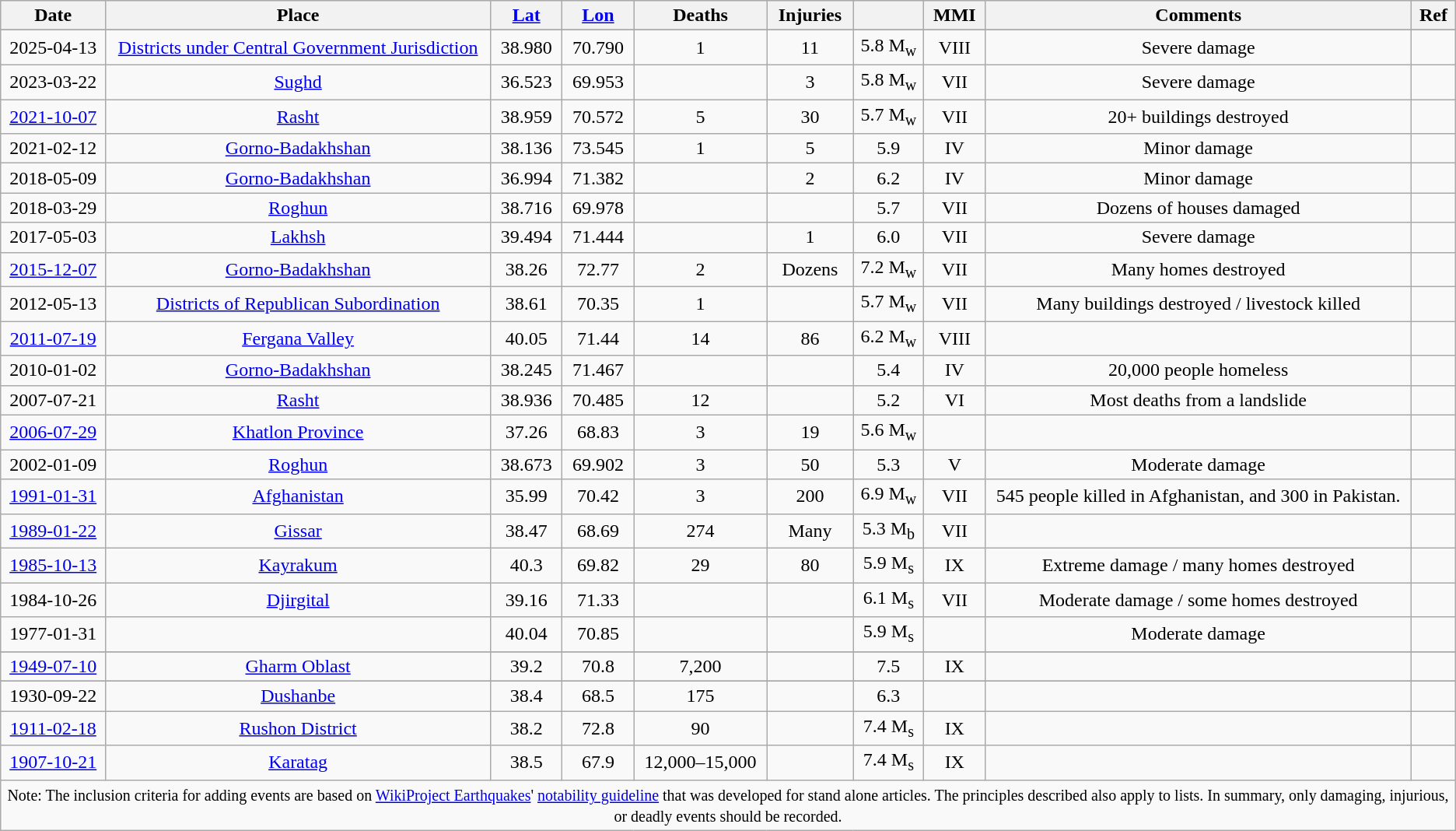<table class="wikitable sortable" style="text-align: center;">
<tr bgcolor="#ececec">
<th>Date</th>
<th>Place</th>
<th><a href='#'>Lat</a></th>
<th><a href='#'>Lon</a></th>
<th>Deaths</th>
<th>Injuries</th>
<th></th>
<th>MMI</th>
<th>Comments</th>
<th>Ref</th>
</tr>
<tr>
</tr>
<tr>
<td>2025-04-13</td>
<td><a href='#'>Districts under Central Government Jurisdiction</a></td>
<td>38.980</td>
<td>70.790</td>
<td>1</td>
<td>11</td>
<td>5.8 M<sub>w</sub></td>
<td>VIII</td>
<td>Severe damage</td>
<td></td>
</tr>
<tr>
<td>2023-03-22</td>
<td><a href='#'>Sughd</a></td>
<td>36.523</td>
<td>69.953</td>
<td></td>
<td>3</td>
<td>5.8 M<sub>w</sub></td>
<td>VII</td>
<td>Severe damage</td>
<td></td>
</tr>
<tr>
<td><a href='#'>2021-10-07</a></td>
<td><a href='#'>Rasht</a></td>
<td>38.959</td>
<td>70.572</td>
<td>5</td>
<td>30</td>
<td>5.7 M<sub>w</sub></td>
<td>VII</td>
<td>20+ buildings destroyed</td>
<td></td>
</tr>
<tr>
<td>2021-02-12</td>
<td><a href='#'>Gorno-Badakhshan</a></td>
<td>38.136</td>
<td>73.545</td>
<td>1</td>
<td>5</td>
<td>5.9 </td>
<td>IV</td>
<td>Minor damage</td>
<td></td>
</tr>
<tr>
<td>2018-05-09</td>
<td><a href='#'>Gorno-Badakhshan</a></td>
<td>36.994</td>
<td>71.382</td>
<td></td>
<td>2</td>
<td>6.2 </td>
<td>IV</td>
<td>Minor damage</td>
<td></td>
</tr>
<tr>
<td>2018-03-29</td>
<td><a href='#'>Roghun</a></td>
<td>38.716</td>
<td>69.978</td>
<td></td>
<td></td>
<td>5.7 </td>
<td>VII</td>
<td>Dozens of houses damaged</td>
<td></td>
</tr>
<tr>
<td>2017-05-03</td>
<td><a href='#'>Lakhsh</a></td>
<td>39.494</td>
<td>71.444</td>
<td></td>
<td>1</td>
<td>6.0 </td>
<td>VII</td>
<td>Severe damage</td>
<td></td>
</tr>
<tr>
<td><a href='#'>2015-12-07</a></td>
<td><a href='#'>Gorno-Badakhshan</a></td>
<td>38.26</td>
<td>72.77</td>
<td>2</td>
<td>Dozens</td>
<td>7.2 M<sub>w</sub></td>
<td>VII</td>
<td>Many homes destroyed</td>
<td></td>
</tr>
<tr>
<td>2012-05-13</td>
<td><a href='#'>Districts of Republican Subordination</a></td>
<td>38.61</td>
<td>70.35</td>
<td>1</td>
<td></td>
<td>5.7 M<sub>w</sub></td>
<td>VII</td>
<td>Many buildings destroyed / livestock killed</td>
<td></td>
</tr>
<tr>
<td><a href='#'>2011-07-19</a></td>
<td><a href='#'>Fergana Valley</a></td>
<td>40.05</td>
<td>71.44</td>
<td>14</td>
<td>86</td>
<td>6.2 M<sub>w</sub></td>
<td>VIII</td>
<td></td>
<td></td>
</tr>
<tr>
<td>2010-01-02</td>
<td><a href='#'>Gorno-Badakhshan</a></td>
<td>38.245</td>
<td>71.467</td>
<td></td>
<td></td>
<td>5.4 </td>
<td>IV</td>
<td>20,000 people homeless</td>
<td></td>
</tr>
<tr>
<td>2007-07-21</td>
<td><a href='#'>Rasht</a></td>
<td>38.936</td>
<td>70.485</td>
<td>12</td>
<td></td>
<td>5.2 </td>
<td>VI</td>
<td>Most deaths from a landslide</td>
<td></td>
</tr>
<tr>
<td><a href='#'>2006-07-29</a></td>
<td><a href='#'>Khatlon Province</a></td>
<td>37.26</td>
<td>68.83</td>
<td>3</td>
<td>19</td>
<td>5.6 M<sub>w</sub></td>
<td></td>
<td></td>
<td></td>
</tr>
<tr>
<td>2002-01-09</td>
<td><a href='#'>Roghun</a></td>
<td>38.673</td>
<td>69.902</td>
<td>3</td>
<td>50</td>
<td>5.3 </td>
<td>V</td>
<td>Moderate damage</td>
<td></td>
</tr>
<tr>
<td><a href='#'>1991-01-31</a></td>
<td><a href='#'>Afghanistan</a></td>
<td>35.99</td>
<td>70.42</td>
<td>3</td>
<td>200</td>
<td>6.9 M<sub>w</sub></td>
<td>VII</td>
<td>545 people killed in Afghanistan, and 300 in Pakistan.</td>
<td></td>
</tr>
<tr>
<td><a href='#'>1989-01-22</a></td>
<td><a href='#'>Gissar</a></td>
<td>38.47</td>
<td>68.69</td>
<td>274</td>
<td>Many</td>
<td>5.3 M<sub>b</sub></td>
<td>VII</td>
<td></td>
<td></td>
</tr>
<tr>
<td><a href='#'>1985-10-13</a></td>
<td><a href='#'>Kayrakum</a></td>
<td>40.3</td>
<td>69.82</td>
<td>29</td>
<td>80</td>
<td>5.9 M<sub>s</sub></td>
<td>IX</td>
<td>Extreme damage / many homes destroyed</td>
<td></td>
</tr>
<tr>
<td>1984-10-26</td>
<td><a href='#'>Djirgital</a></td>
<td>39.16</td>
<td>71.33</td>
<td></td>
<td></td>
<td>6.1 M<sub>s</sub></td>
<td>VII</td>
<td>Moderate damage / some homes destroyed</td>
<td></td>
</tr>
<tr>
<td>1977-01-31</td>
<td></td>
<td>40.04</td>
<td>70.85</td>
<td></td>
<td></td>
<td>5.9 M<sub>s</sub></td>
<td></td>
<td>Moderate damage</td>
<td></td>
</tr>
<tr>
</tr>
<tr>
<td><a href='#'>1949-07-10</a></td>
<td><a href='#'>Gharm Oblast</a></td>
<td>39.2</td>
<td>70.8</td>
<td>7,200</td>
<td></td>
<td>7.5 </td>
<td>IX</td>
<td></td>
<td></td>
</tr>
<tr>
</tr>
<tr>
<td>1930-09-22</td>
<td><a href='#'>Dushanbe</a></td>
<td>38.4</td>
<td>68.5</td>
<td>175</td>
<td></td>
<td>6.3 </td>
<td></td>
<td></td>
<td></td>
</tr>
<tr>
<td><a href='#'>1911-02-18</a></td>
<td><a href='#'>Rushon District</a></td>
<td>38.2</td>
<td>72.8</td>
<td>90</td>
<td></td>
<td>7.4 M<sub>s</sub></td>
<td>IX</td>
<td></td>
</tr>
<tr>
<td><a href='#'>1907-10-21</a></td>
<td><a href='#'>Karatag</a></td>
<td>38.5</td>
<td>67.9</td>
<td>12,000–15,000</td>
<td></td>
<td>7.4 M<sub>s</sub></td>
<td>IX</td>
<td></td>
<td></td>
</tr>
<tr class="sortbottom">
<td colspan="11" style="text-align: center;"><small>Note: The inclusion criteria for adding events are based on <a href='#'>WikiProject Earthquakes</a>' <a href='#'>notability guideline</a> that was developed for stand alone articles. The principles described also apply to lists. In summary, only damaging, injurious, or deadly events should be recorded.</small></td>
</tr>
</table>
